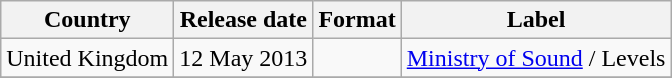<table class="wikitable plainrowheaders">
<tr>
<th scope="col">Country</th>
<th scope="col">Release date</th>
<th scope="col">Format</th>
<th scope="col">Label</th>
</tr>
<tr>
<td>United Kingdom</td>
<td>12 May 2013</td>
<td></td>
<td><a href='#'>Ministry of Sound</a> / Levels</td>
</tr>
<tr>
</tr>
</table>
